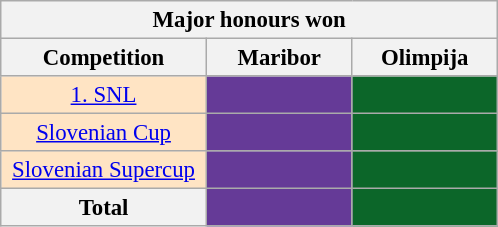<table class="wikitable" style="text-align:center;font-size:95%">
<tr>
<th colspan=3>Major honours won</th>
</tr>
<tr>
<th width="130">Competition</th>
<th width="90">Maribor</th>
<th width="90">Olimpija</th>
</tr>
<tr>
<td bgcolor=#FFE4C4><a href='#'>1. SNL</a></td>
<td style="background-color:#653A97"></td>
<td style="background-color:#0C6629"></td>
</tr>
<tr>
<td bgcolor=#FFE4C4><a href='#'>Slovenian Cup</a></td>
<td style="background-color:#653A97"></td>
<td style="background-color:#0C6629"></td>
</tr>
<tr>
<td bgcolor=#FFE4C4><a href='#'>Slovenian Supercup</a></td>
<td style="background-color:#653A97"></td>
<td style="background-color:#0C6629"></td>
</tr>
<tr>
<th>Total</th>
<td style="background-color:#653A97"></td>
<td style="background-color:#0C6629"></td>
</tr>
</table>
